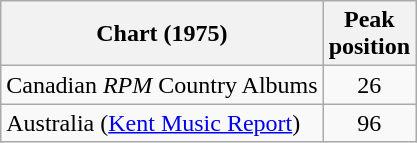<table class="wikitable">
<tr>
<th>Chart (1975)</th>
<th>Peak<br>position</th>
</tr>
<tr>
<td>Canadian <em>RPM</em> Country Albums</td>
<td align="center">26</td>
</tr>
<tr>
<td>Australia (<a href='#'>Kent Music Report</a>)</td>
<td style="text-align:center;">96</td>
</tr>
</table>
